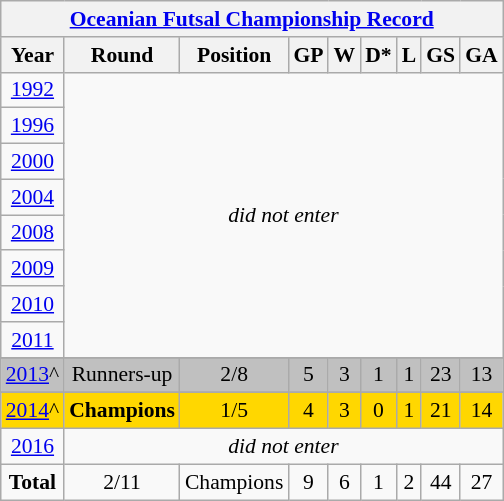<table class="wikitable" style="text-align: center;font-size:90%;">
<tr>
<th colspan=9><a href='#'>Oceanian Futsal Championship Record</a></th>
</tr>
<tr>
<th>Year</th>
<th>Round</th>
<th>Position</th>
<th>GP</th>
<th>W</th>
<th>D*</th>
<th>L</th>
<th>GS</th>
<th>GA</th>
</tr>
<tr>
<td> <a href='#'>1992</a></td>
<td colspan=8 rowspan=8><em>did not enter</em></td>
</tr>
<tr>
<td> <a href='#'>1996</a></td>
</tr>
<tr>
<td> <a href='#'>2000</a></td>
</tr>
<tr>
<td> <a href='#'>2004</a></td>
</tr>
<tr>
<td> <a href='#'>2008</a></td>
</tr>
<tr>
<td> <a href='#'>2009</a></td>
</tr>
<tr>
<td> <a href='#'>2010</a></td>
</tr>
<tr>
<td> <a href='#'>2011</a></td>
</tr>
<tr>
</tr>
<tr bgcolor=silver>
<td> <a href='#'>2013</a>^</td>
<td>Runners-up</td>
<td>2/8</td>
<td>5</td>
<td>3</td>
<td>1</td>
<td>1</td>
<td>23</td>
<td>13</td>
</tr>
<tr>
</tr>
<tr bgcolor=gold>
<td> <a href='#'>2014</a>^</td>
<td><strong>Champions</strong></td>
<td>1/5</td>
<td>4</td>
<td>3</td>
<td>0</td>
<td>1</td>
<td>21</td>
<td>14</td>
</tr>
<tr>
<td> <a href='#'>2016</a></td>
<td colspan=8><em>did not enter</em></td>
</tr>
<tr>
<td><strong>Total</strong></td>
<td>2/11</td>
<td>Champions</td>
<td>9</td>
<td>6</td>
<td>1</td>
<td>2</td>
<td>44</td>
<td>27</td>
</tr>
</table>
